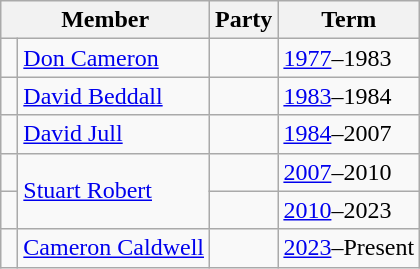<table class="wikitable">
<tr>
<th colspan="2">Member</th>
<th>Party</th>
<th>Term</th>
</tr>
<tr>
<td> </td>
<td><a href='#'>Don Cameron</a></td>
<td></td>
<td><a href='#'>1977</a>–1983</td>
</tr>
<tr>
<td> </td>
<td><a href='#'>David Beddall</a></td>
<td></td>
<td><a href='#'>1983</a>–1984</td>
</tr>
<tr>
<td> </td>
<td><a href='#'>David Jull</a></td>
<td></td>
<td><a href='#'>1984</a>–2007</td>
</tr>
<tr>
<td> </td>
<td rowspan="2"><a href='#'>Stuart Robert</a></td>
<td></td>
<td><a href='#'>2007</a>–2010</td>
</tr>
<tr>
<td> </td>
<td></td>
<td><a href='#'>2010</a>–2023</td>
</tr>
<tr>
<td> </td>
<td rowspan="2"><a href='#'>Cameron Caldwell</a></td>
<td></td>
<td><a href='#'>2023</a>–Present</td>
</tr>
</table>
